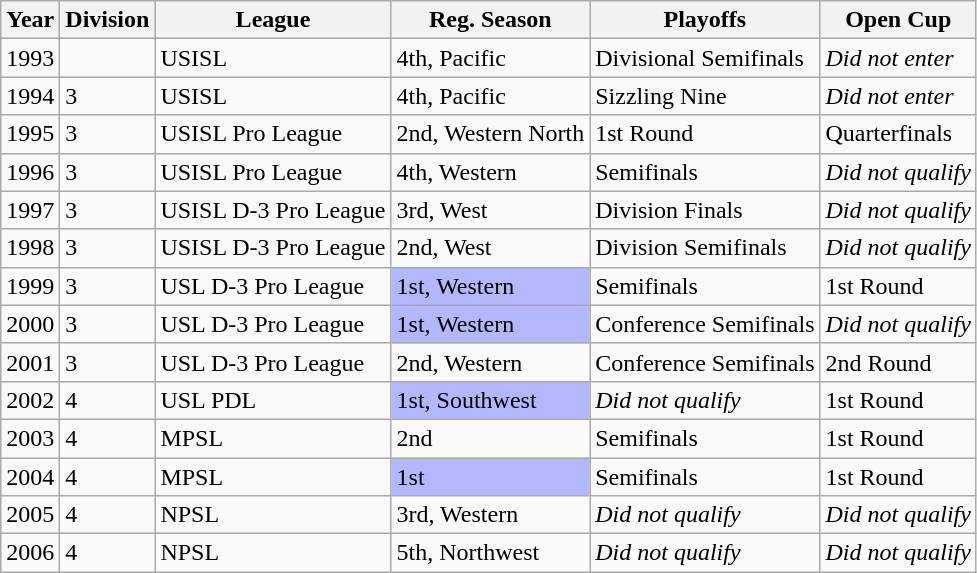<table class="wikitable">
<tr>
<th>Year</th>
<th>Division</th>
<th>League</th>
<th>Reg. Season</th>
<th>Playoffs</th>
<th>Open Cup</th>
</tr>
<tr>
<td>1993</td>
<td></td>
<td>USISL</td>
<td>4th, Pacific</td>
<td>Divisional Semifinals</td>
<td><em>Did not enter</em></td>
</tr>
<tr>
<td>1994</td>
<td>3</td>
<td>USISL</td>
<td>4th, Pacific</td>
<td>Sizzling Nine</td>
<td><em>Did not enter</em></td>
</tr>
<tr>
<td>1995</td>
<td>3</td>
<td>USISL Pro League</td>
<td>2nd, Western North</td>
<td>1st Round</td>
<td>Quarterfinals</td>
</tr>
<tr>
<td>1996</td>
<td>3</td>
<td>USISL Pro League</td>
<td>4th, Western</td>
<td>Semifinals</td>
<td><em>Did not qualify</em></td>
</tr>
<tr>
<td>1997</td>
<td>3</td>
<td>USISL D-3 Pro League</td>
<td>3rd, West</td>
<td>Division Finals</td>
<td><em>Did not qualify</em></td>
</tr>
<tr>
<td>1998</td>
<td>3</td>
<td>USISL D-3 Pro League</td>
<td>2nd, West</td>
<td>Division Semifinals</td>
<td><em>Did not qualify</em></td>
</tr>
<tr>
<td>1999</td>
<td>3</td>
<td>USL D-3 Pro League</td>
<td bgcolor="B3B7FF">1st, Western</td>
<td>Semifinals</td>
<td>1st Round</td>
</tr>
<tr>
<td>2000</td>
<td>3</td>
<td>USL D-3 Pro League</td>
<td bgcolor="B3B7FF">1st, Western</td>
<td>Conference Semifinals</td>
<td><em>Did not qualify</em></td>
</tr>
<tr>
<td>2001</td>
<td>3</td>
<td>USL D-3 Pro League</td>
<td>2nd, Western</td>
<td>Conference Semifinals</td>
<td>2nd Round</td>
</tr>
<tr>
<td>2002</td>
<td>4</td>
<td>USL PDL</td>
<td bgcolor="B3B7FF">1st, Southwest</td>
<td><em>Did not qualify</em></td>
<td>1st Round</td>
</tr>
<tr>
<td>2003</td>
<td>4</td>
<td>MPSL</td>
<td>2nd</td>
<td>Semifinals</td>
<td>1st Round</td>
</tr>
<tr>
<td>2004</td>
<td>4</td>
<td>MPSL</td>
<td bgcolor="B3B7FF">1st</td>
<td>Semifinals</td>
<td>1st Round</td>
</tr>
<tr>
<td>2005</td>
<td>4</td>
<td>NPSL</td>
<td>3rd, Western</td>
<td><em>Did not qualify</em></td>
<td><em>Did not qualify</em></td>
</tr>
<tr>
<td>2006</td>
<td>4</td>
<td>NPSL</td>
<td>5th, Northwest</td>
<td><em>Did not qualify</em></td>
<td><em>Did not qualify</em></td>
</tr>
</table>
